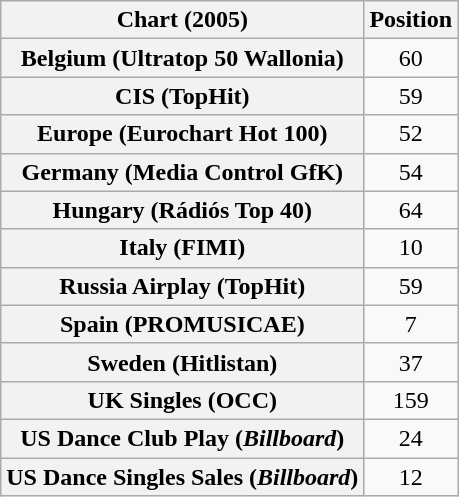<table class="wikitable sortable plainrowheaders" style="text-align:center">
<tr>
<th scope="col">Chart (2005)</th>
<th scope="col">Position</th>
</tr>
<tr>
<th scope="row">Belgium (Ultratop 50 Wallonia)</th>
<td>60</td>
</tr>
<tr>
<th scope="row">CIS (TopHit)</th>
<td>59</td>
</tr>
<tr>
<th scope="row">Europe (Eurochart Hot 100)</th>
<td>52</td>
</tr>
<tr>
<th scope="row">Germany (Media Control GfK)</th>
<td>54</td>
</tr>
<tr>
<th scope="row">Hungary (Rádiós Top 40)</th>
<td>64</td>
</tr>
<tr>
<th scope="row">Italy (FIMI)</th>
<td>10</td>
</tr>
<tr>
<th scope="row">Russia Airplay (TopHit)</th>
<td>59</td>
</tr>
<tr>
<th scope="row">Spain (PROMUSICAE)</th>
<td>7</td>
</tr>
<tr>
<th scope="row">Sweden (Hitlistan)</th>
<td>37</td>
</tr>
<tr>
<th scope="row">UK Singles (OCC)</th>
<td>159</td>
</tr>
<tr>
<th scope="row">US Dance Club Play (<em>Billboard</em>)</th>
<td>24</td>
</tr>
<tr>
<th scope="row">US Dance Singles Sales (<em>Billboard</em>)</th>
<td>12</td>
</tr>
</table>
